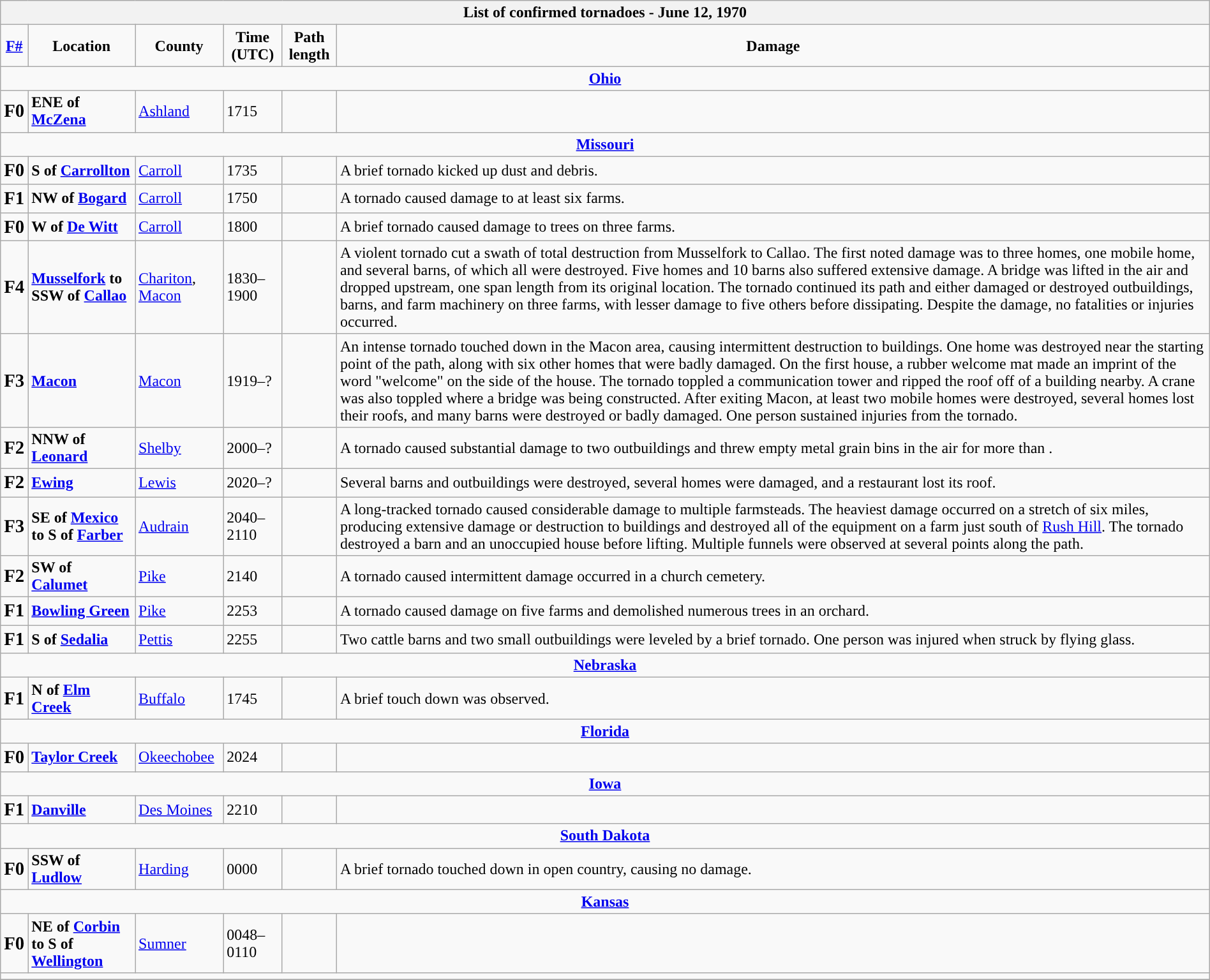<table class="wikitable toccolours collapsible" width="100%">
<tr>
<th colspan="6">List of confirmed tornadoes - June 12, 1970</th>
</tr>
<tr style="text-align:center;">
<td><strong><a href='#'>F#</a></strong></td>
<td><strong>Location</strong></td>
<td><strong>County</strong></td>
<td><strong>Time (UTC)</strong></td>
<td><strong>Path length</strong></td>
<td><strong>Damage</strong></td>
</tr>
<tr>
<td colspan="7" style="text-align:center;"><strong><a href='#'>Ohio</a></strong></td>
</tr>
<tr>
<td><big><strong>F0</strong></big></td>
<td><strong>ENE of <a href='#'>McZena</a></strong></td>
<td><a href='#'>Ashland</a></td>
<td>1715</td>
<td></td>
<td></td>
</tr>
<tr>
<td colspan="7" align="center"><strong><a href='#'>Missouri</a></strong></td>
</tr>
<tr>
<td><big><strong>F0</strong></big></td>
<td><strong>S of <a href='#'>Carrollton</a></strong></td>
<td><a href='#'>Carroll</a></td>
<td>1735</td>
<td></td>
<td>A brief tornado kicked up dust and debris.</td>
</tr>
<tr>
<td><big><strong>F1</strong></big></td>
<td><strong>NW of <a href='#'>Bogard</a></strong></td>
<td><a href='#'>Carroll</a></td>
<td>1750</td>
<td></td>
<td>A tornado caused damage to at least six farms.</td>
</tr>
<tr>
<td><big><strong>F0</strong></big></td>
<td><strong>W of <a href='#'>De Witt</a></strong></td>
<td><a href='#'>Carroll</a></td>
<td>1800</td>
<td></td>
<td>A brief tornado caused damage to trees on three farms.</td>
</tr>
<tr>
<td><big><strong>F4</strong></big></td>
<td><strong><a href='#'>Musselfork</a> to SSW of <a href='#'>Callao</a></strong></td>
<td><a href='#'>Chariton</a>, <a href='#'>Macon</a></td>
<td>1830–1900</td>
<td></td>
<td>A violent tornado cut a swath of total destruction from Musselfork to Callao. The first noted damage was to three homes, one mobile home, and several barns, of which all were destroyed. Five homes and 10 barns also suffered extensive damage. A bridge was lifted in the air and dropped upstream, one span length from its original location. The tornado continued its path and either damaged or destroyed outbuildings, barns, and farm machinery on three farms, with lesser damage to five others before dissipating. Despite the damage, no fatalities or injuries occurred.</td>
</tr>
<tr>
<td><big><strong>F3</strong></big></td>
<td><strong><a href='#'>Macon</a></strong></td>
<td><a href='#'>Macon</a></td>
<td>1919–?</td>
<td></td>
<td>An intense tornado touched down in the Macon area, causing intermittent destruction to buildings. One home was destroyed near the starting point of the path, along with six other homes that were badly damaged. On the first house, a rubber welcome mat made an imprint of the word "welcome" on the side of the house. The tornado toppled a communication tower and ripped the roof off of a building nearby. A crane was also toppled where a bridge was being constructed. After exiting Macon, at least two mobile homes were destroyed, several homes lost their roofs, and many barns were destroyed or badly damaged. One person sustained injuries from the tornado.</td>
</tr>
<tr>
<td><big><strong>F2</strong></big></td>
<td><strong>NNW of <a href='#'>Leonard</a></strong></td>
<td><a href='#'>Shelby</a></td>
<td>2000–?</td>
<td></td>
<td>A tornado caused substantial damage to two outbuildings and threw empty metal grain bins in the air for more than .</td>
</tr>
<tr>
<td><big><strong>F2</strong></big></td>
<td><strong><a href='#'>Ewing</a></strong></td>
<td><a href='#'>Lewis</a></td>
<td>2020–?</td>
<td></td>
<td>Several barns and outbuildings were destroyed, several homes were damaged, and a restaurant lost its roof.</td>
</tr>
<tr>
<td><big><strong>F3</strong></big></td>
<td><strong>SE of <a href='#'>Mexico</a> to S of <a href='#'>Farber</a></strong></td>
<td><a href='#'>Audrain</a></td>
<td>2040–2110</td>
<td></td>
<td>A long-tracked tornado caused considerable damage to multiple farmsteads. The heaviest damage occurred on a stretch of six miles, producing extensive damage or destruction to buildings and destroyed all of the equipment on a farm just south of <a href='#'>Rush Hill</a>. The tornado destroyed a barn and an unoccupied house before lifting. Multiple funnels were observed at several points along the path.</td>
</tr>
<tr>
<td><big><strong>F2</strong></big></td>
<td><strong>SW of <a href='#'>Calumet</a></strong></td>
<td><a href='#'>Pike</a></td>
<td>2140</td>
<td></td>
<td>A tornado caused intermittent damage occurred in a church cemetery.</td>
</tr>
<tr>
<td><big><strong>F1</strong></big></td>
<td><strong><a href='#'>Bowling Green</a></strong></td>
<td><a href='#'>Pike</a></td>
<td>2253</td>
<td></td>
<td>A tornado caused damage on five farms and demolished numerous trees in an orchard.</td>
</tr>
<tr>
<td><big><strong>F1</strong></big></td>
<td><strong>S of <a href='#'>Sedalia</a></strong></td>
<td><a href='#'>Pettis</a></td>
<td>2255</td>
<td></td>
<td>Two cattle barns and two small outbuildings were leveled by a brief tornado. One person was injured when struck by flying glass.</td>
</tr>
<tr>
<td colspan="7" align="center"><strong><a href='#'>Nebraska</a></strong></td>
</tr>
<tr>
<td><big><strong>F1</strong></big></td>
<td><strong>N of <a href='#'>Elm Creek</a></strong></td>
<td><a href='#'>Buffalo</a></td>
<td>1745</td>
<td></td>
<td>A brief touch down was observed.</td>
</tr>
<tr>
<td colspan="7" align="center"><strong><a href='#'>Florida</a></strong></td>
</tr>
<tr>
<td><big><strong>F0</strong></big></td>
<td><strong><a href='#'>Taylor Creek</a></strong></td>
<td><a href='#'>Okeechobee</a></td>
<td>2024</td>
<td></td>
<td></td>
</tr>
<tr>
<td colspan="7" align="center"><strong><a href='#'>Iowa</a></strong></td>
</tr>
<tr>
<td><big><strong>F1</strong></big></td>
<td><strong><a href='#'>Danville</a></strong></td>
<td><a href='#'>Des Moines</a></td>
<td>2210</td>
<td></td>
<td></td>
</tr>
<tr>
<td colspan="7" align="center"><strong><a href='#'>South Dakota</a></strong></td>
</tr>
<tr>
<td><big><strong>F0</strong></big></td>
<td><strong>SSW of <a href='#'>Ludlow</a></strong></td>
<td><a href='#'>Harding</a></td>
<td>0000</td>
<td></td>
<td>A brief tornado touched down in open country, causing no damage.</td>
</tr>
<tr>
<td colspan="7" align="center"><strong><a href='#'>Kansas</a></strong></td>
</tr>
<tr>
<td><big><strong>F0</strong></big></td>
<td><strong>NE of <a href='#'>Corbin</a> to S of <a href='#'>Wellington</a></strong></td>
<td><a href='#'>Sumner</a></td>
<td>0048–0110</td>
<td></td>
<td></td>
</tr>
<tr>
<td colspan="7" align="center"><small></small></td>
</tr>
<tr>
</tr>
</table>
